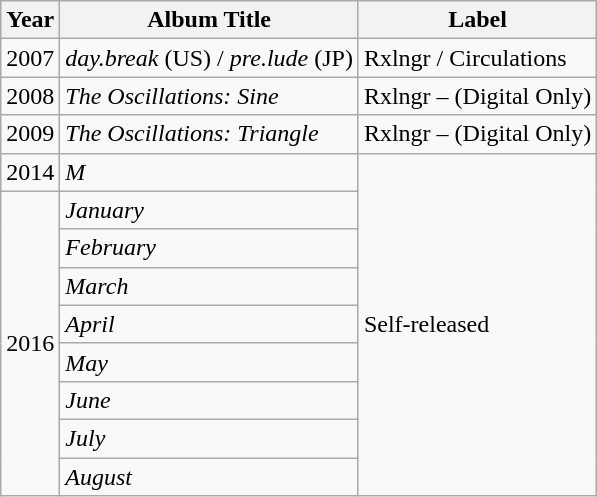<table class="wikitable" style="text-align:left;">
<tr>
<th>Year</th>
<th>Album Title</th>
<th>Label</th>
</tr>
<tr>
<td>2007</td>
<td><em>day.break</em> (US) / <em>pre.lude</em> (JP)</td>
<td>Rxlngr / Circulations</td>
</tr>
<tr>
<td>2008</td>
<td><em>The Oscillations: Sine</em></td>
<td>Rxlngr – (Digital Only)</td>
</tr>
<tr>
<td>2009</td>
<td><em>The Oscillations: Triangle</em></td>
<td>Rxlngr – (Digital Only)</td>
</tr>
<tr>
<td>2014</td>
<td><em>M</em></td>
<td rowspan="9">Self-released</td>
</tr>
<tr>
<td rowspan="8">2016</td>
<td><em>January</em></td>
</tr>
<tr>
<td><em>February</em></td>
</tr>
<tr>
<td><em>March</em></td>
</tr>
<tr>
<td><em>April</em></td>
</tr>
<tr>
<td><em>May</em></td>
</tr>
<tr>
<td><em>June</em></td>
</tr>
<tr>
<td><em>July</em></td>
</tr>
<tr>
<td><em>August</em></td>
</tr>
</table>
